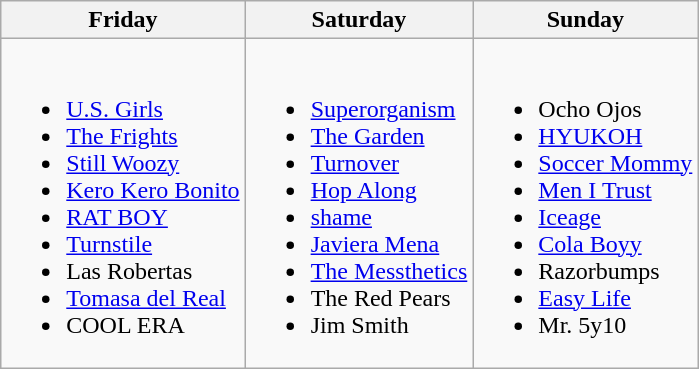<table class="wikitable">
<tr>
<th>Friday</th>
<th>Saturday</th>
<th>Sunday</th>
</tr>
<tr valign="top">
<td><br><ul><li><a href='#'>U.S. Girls</a></li><li><a href='#'>The Frights</a></li><li><a href='#'>Still Woozy</a></li><li><a href='#'>Kero Kero Bonito</a></li><li><a href='#'>RAT BOY</a></li><li><a href='#'>Turnstile</a></li><li>Las Robertas</li><li><a href='#'>Tomasa del Real</a></li><li>COOL ERA</li></ul></td>
<td><br><ul><li><a href='#'>Superorganism</a></li><li><a href='#'>The Garden</a></li><li><a href='#'>Turnover</a></li><li><a href='#'>Hop Along</a></li><li><a href='#'>shame</a></li><li><a href='#'>Javiera Mena</a></li><li><a href='#'>The Messthetics</a></li><li>The Red Pears</li><li>Jim Smith</li></ul></td>
<td><br><ul><li>Ocho Ojos</li><li><a href='#'>HYUKOH</a></li><li><a href='#'>Soccer Mommy</a></li><li><a href='#'>Men I Trust</a></li><li><a href='#'>Iceage</a></li><li><a href='#'>Cola Boyy</a></li><li>Razorbumps</li><li><a href='#'>Easy Life</a></li><li>Mr. 5y10</li></ul></td>
</tr>
</table>
